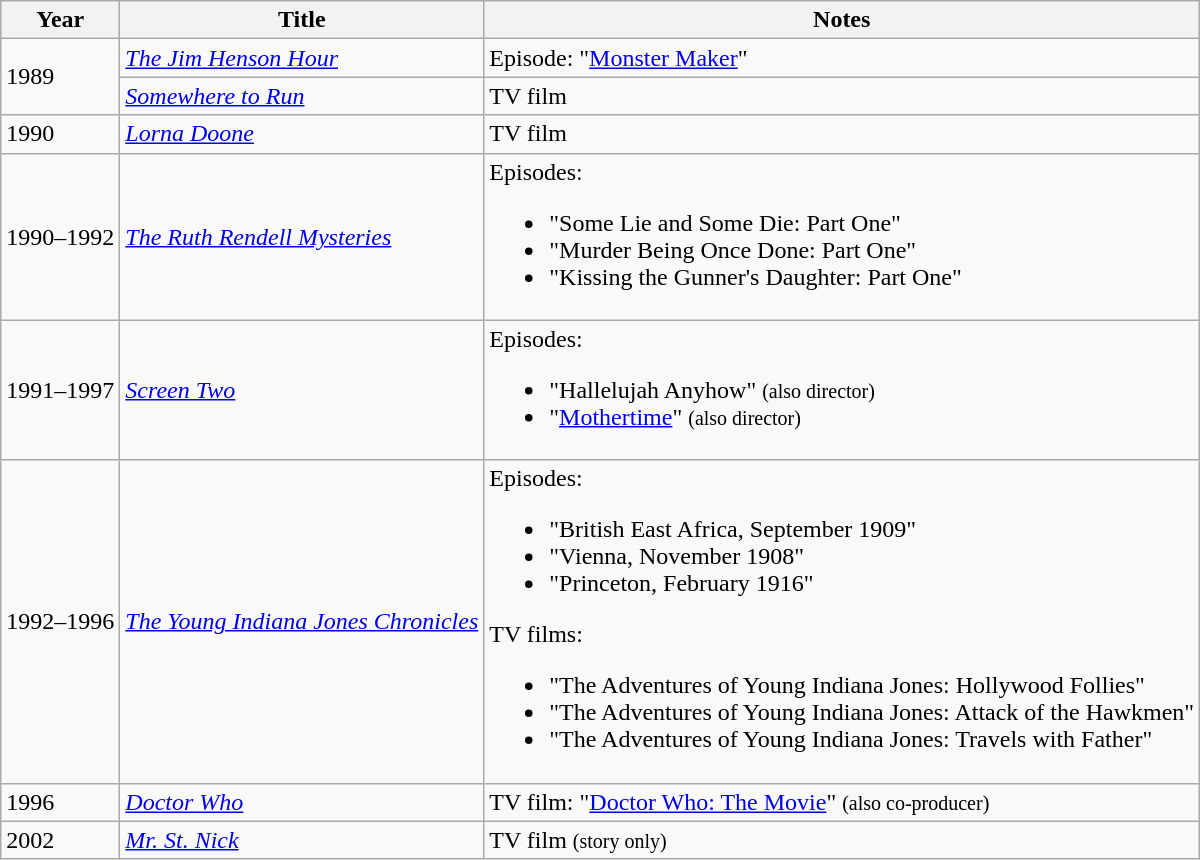<table class="wikitable sortable">
<tr>
<th>Year</th>
<th>Title</th>
<th>Notes</th>
</tr>
<tr>
<td rowspan="2">1989</td>
<td><em><a href='#'>The Jim Henson Hour</a></em></td>
<td>Episode: "<a href='#'>Monster Maker</a>"</td>
</tr>
<tr>
<td><em><a href='#'>Somewhere to Run</a></em></td>
<td>TV film</td>
</tr>
<tr>
<td>1990</td>
<td><em><a href='#'>Lorna Doone</a></em></td>
<td>TV film</td>
</tr>
<tr>
<td>1990–1992</td>
<td><em><a href='#'>The Ruth Rendell Mysteries</a></em></td>
<td>Episodes:<br><ul><li>"Some Lie and Some Die: Part One"</li><li>"Murder Being Once Done: Part One"</li><li>"Kissing the Gunner's Daughter: Part One"</li></ul></td>
</tr>
<tr>
<td>1991–1997</td>
<td><em><a href='#'>Screen Two</a></em></td>
<td>Episodes:<br><ul><li>"Hallelujah Anyhow" <small>(also director)</small></li><li>"<a href='#'>Mothertime</a>" <small>(also director)</small></li></ul></td>
</tr>
<tr>
<td>1992–1996</td>
<td><em><a href='#'>The Young Indiana Jones Chronicles</a></em></td>
<td>Episodes:<br><ul><li>"British East Africa, September 1909"</li><li>"Vienna, November 1908"</li><li>"Princeton, February 1916"</li></ul>TV films:<ul><li>"The Adventures of Young Indiana Jones: Hollywood Follies"</li><li>"The Adventures of Young Indiana Jones: Attack of the Hawkmen"</li><li>"The Adventures of Young Indiana Jones: Travels with Father"</li></ul></td>
</tr>
<tr>
<td>1996</td>
<td><em><a href='#'>Doctor Who</a></em></td>
<td>TV film: "<a href='#'>Doctor Who: The Movie</a>" <small>(also co-producer)</small></td>
</tr>
<tr>
<td>2002</td>
<td><em><a href='#'>Mr. St. Nick</a></em></td>
<td>TV film <small>(story only)</small></td>
</tr>
</table>
